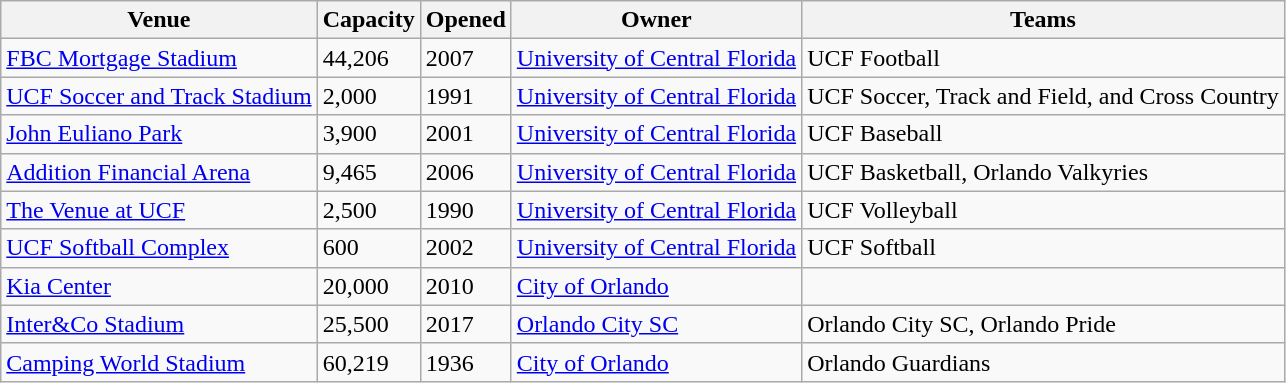<table class="wikitable sortable">
<tr>
<th>Venue</th>
<th>Capacity</th>
<th>Opened</th>
<th>Owner</th>
<th>Teams</th>
</tr>
<tr>
<td><a href='#'>FBC Mortgage Stadium</a></td>
<td>44,206</td>
<td>2007</td>
<td><a href='#'>University of Central Florida</a></td>
<td>UCF Football</td>
</tr>
<tr>
<td><a href='#'>UCF Soccer and Track Stadium</a></td>
<td>2,000</td>
<td>1991</td>
<td><a href='#'>University of Central Florida</a></td>
<td>UCF Soccer, Track and Field, and Cross Country</td>
</tr>
<tr>
<td><a href='#'>John Euliano Park</a></td>
<td>3,900</td>
<td>2001</td>
<td><a href='#'>University of Central Florida</a></td>
<td>UCF Baseball</td>
</tr>
<tr>
<td><a href='#'>Addition Financial Arena</a></td>
<td>9,465</td>
<td>2006</td>
<td><a href='#'>University of Central Florida</a></td>
<td>UCF Basketball, Orlando Valkyries</td>
</tr>
<tr>
<td><a href='#'>The Venue at UCF</a></td>
<td>2,500</td>
<td>1990</td>
<td><a href='#'>University of Central Florida</a></td>
<td>UCF Volleyball</td>
</tr>
<tr>
<td><a href='#'>UCF Softball Complex</a></td>
<td>600</td>
<td>2002</td>
<td><a href='#'>University of Central Florida</a></td>
<td>UCF Softball</td>
</tr>
<tr>
<td><a href='#'>Kia Center</a></td>
<td>20,000</td>
<td>2010</td>
<td><a href='#'>City of Orlando</a></td>
<td></td>
</tr>
<tr>
<td><a href='#'>Inter&Co Stadium</a></td>
<td>25,500</td>
<td>2017</td>
<td><a href='#'>Orlando City SC</a></td>
<td>Orlando City SC, Orlando Pride</td>
</tr>
<tr>
<td><a href='#'>Camping World Stadium</a></td>
<td>60,219</td>
<td>1936</td>
<td><a href='#'>City of Orlando</a></td>
<td>Orlando Guardians</td>
</tr>
</table>
